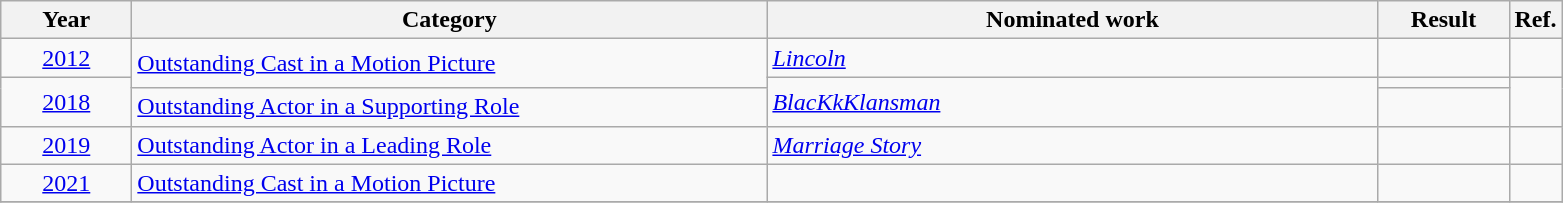<table class=wikitable>
<tr>
<th scope="col" style="width:5em;">Year</th>
<th scope="col" style="width:26em;">Category</th>
<th scope="col" style="width:25em;">Nominated work</th>
<th scope="col" style="width:5em;">Result</th>
<th>Ref.</th>
</tr>
<tr>
<td style="text-align:center;"><a href='#'>2012</a></td>
<td rowspan=2><a href='#'>Outstanding Cast in a Motion Picture</a></td>
<td><em><a href='#'>Lincoln</a></em></td>
<td></td>
<td style="text-align:center;"></td>
</tr>
<tr>
<td style="text-align:center;", rowspan=2><a href='#'>2018</a></td>
<td rowspan=2><em><a href='#'>BlacKkKlansman</a></em></td>
<td></td>
<td style="text-align:center;", rowspan=2></td>
</tr>
<tr>
<td><a href='#'>Outstanding Actor in a Supporting Role</a></td>
<td></td>
</tr>
<tr>
<td style="text-align:center;"><a href='#'>2019</a></td>
<td><a href='#'>Outstanding Actor in a Leading Role</a></td>
<td><em><a href='#'>Marriage Story</a></em></td>
<td></td>
<td style="text-align:center;"></td>
</tr>
<tr>
<td style="text-align:center;"><a href='#'>2021</a></td>
<td><a href='#'>Outstanding Cast in a Motion Picture</a></td>
<td rowspan="1"></td>
<td></td>
<td style="text-align:center;" rowspan="1"></td>
</tr>
<tr>
</tr>
</table>
